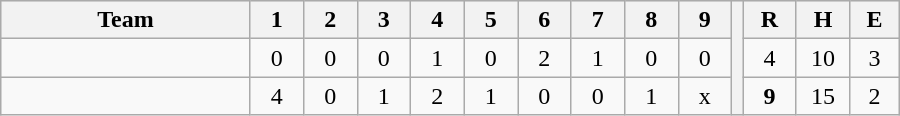<table border=1 cellspacing=0 width=600 style="margin-left:3em;" class="wikitable">
<tr style="text-align:center; background-color:#e6e6e6;">
<th align=left width=28%>Team</th>
<th width=6%>1</th>
<th width=6%>2</th>
<th width=6%>3</th>
<th width=6%>4</th>
<th width=6%>5</th>
<th width=6%>6</th>
<th width=6%>7</th>
<th width=6%>8</th>
<th width=6%>9</th>
<th rowspan="3" width=0.5%></th>
<th width=6%>R</th>
<th width=6%>H</th>
<th width=6%>E</th>
</tr>
<tr style="text-align:center;">
<td align=left></td>
<td>0</td>
<td>0</td>
<td>0</td>
<td>1</td>
<td>0</td>
<td>2</td>
<td>1</td>
<td>0</td>
<td>0</td>
<td>4</td>
<td>10</td>
<td>3</td>
</tr>
<tr style="text-align:center;">
<td align=left></td>
<td>4</td>
<td>0</td>
<td>1</td>
<td>2</td>
<td>1</td>
<td>0</td>
<td>0</td>
<td>1</td>
<td>x</td>
<td><strong>9</strong></td>
<td>15</td>
<td>2</td>
</tr>
</table>
